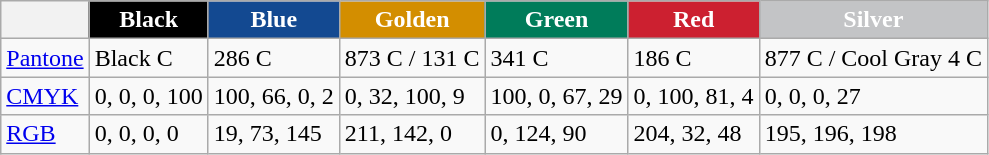<table class = "wikitable">
<tr>
<th></th>
<th style = "background-color:#000000;color:#FFFFFF">Black</th>
<th style = "background-color:#134991;color:#FFFFFF">Blue</th>
<th style = "background-color:#D38E00;color:#FFFFFF">Golden</th>
<th style = "background-color:#007C5A;color:#FFFFFF">Green</th>
<th style = "background-color:#CC2030;color:#FFFFFF">Red</th>
<th style = "background-color:#C3C4C6;color:#FFFFFF">Silver</th>
</tr>
<tr>
<td><a href='#'>Pantone</a></td>
<td>Black C</td>
<td>286 C</td>
<td>873 C / 131 C</td>
<td>341 C</td>
<td>186 C</td>
<td>877 C / Cool Gray 4 C</td>
</tr>
<tr>
<td><a href='#'>CMYK</a></td>
<td>0, 0, 0, 100</td>
<td>100, 66, 0, 2</td>
<td>0, 32, 100, 9</td>
<td>100, 0, 67, 29</td>
<td>0, 100, 81, 4</td>
<td>0, 0, 0, 27</td>
</tr>
<tr>
<td><a href='#'>RGB</a></td>
<td>0, 0, 0, 0</td>
<td>19, 73, 145</td>
<td>211, 142, 0</td>
<td>0, 124, 90</td>
<td>204, 32, 48</td>
<td>195, 196, 198</td>
</tr>
</table>
